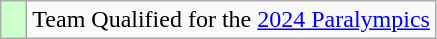<table class="wikitable" style="text-align: center;">
<tr>
<td width=10px bgcolor=#ccffcc></td>
<td>Team Qualified for the <a href='#'>2024 Paralympics</a></td>
</tr>
</table>
